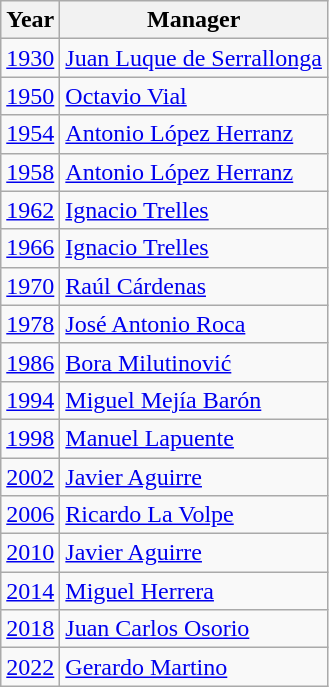<table class="wikitable">
<tr>
<th>Year</th>
<th>Manager</th>
</tr>
<tr>
<td align=center><a href='#'>1930</a></td>
<td>  <a href='#'>Juan Luque de Serrallonga</a></td>
</tr>
<tr>
<td align=center><a href='#'>1950</a></td>
<td> <a href='#'>Octavio Vial</a></td>
</tr>
<tr>
<td align=center><a href='#'>1954</a></td>
<td> <a href='#'>Antonio López Herranz</a></td>
</tr>
<tr>
<td align=center><a href='#'>1958</a></td>
<td> <a href='#'>Antonio López Herranz</a></td>
</tr>
<tr>
<td align=center><a href='#'>1962</a></td>
<td> <a href='#'>Ignacio Trelles</a></td>
</tr>
<tr>
<td align=center><a href='#'>1966</a></td>
<td> <a href='#'>Ignacio Trelles</a></td>
</tr>
<tr>
<td align=center><a href='#'>1970</a></td>
<td> <a href='#'>Raúl Cárdenas</a></td>
</tr>
<tr>
<td align=center><a href='#'>1978</a></td>
<td> <a href='#'>José Antonio Roca</a></td>
</tr>
<tr>
<td align=center><a href='#'>1986</a></td>
<td> <a href='#'>Bora Milutinović</a></td>
</tr>
<tr>
<td align=center><a href='#'>1994</a></td>
<td> <a href='#'>Miguel Mejía Barón</a></td>
</tr>
<tr>
<td align=center><a href='#'>1998</a></td>
<td> <a href='#'>Manuel Lapuente</a></td>
</tr>
<tr>
<td align=center><a href='#'>2002</a></td>
<td> <a href='#'>Javier Aguirre</a></td>
</tr>
<tr>
<td align=center><a href='#'>2006</a></td>
<td> <a href='#'>Ricardo La Volpe</a></td>
</tr>
<tr>
<td align=center><a href='#'>2010</a></td>
<td> <a href='#'>Javier Aguirre</a></td>
</tr>
<tr>
<td align=center><a href='#'>2014</a></td>
<td> <a href='#'>Miguel Herrera</a></td>
</tr>
<tr>
<td align=center><a href='#'>2018</a></td>
<td> <a href='#'>Juan Carlos Osorio</a></td>
</tr>
<tr>
<td align=center><a href='#'>2022</a></td>
<td> <a href='#'>Gerardo Martino</a></td>
</tr>
</table>
